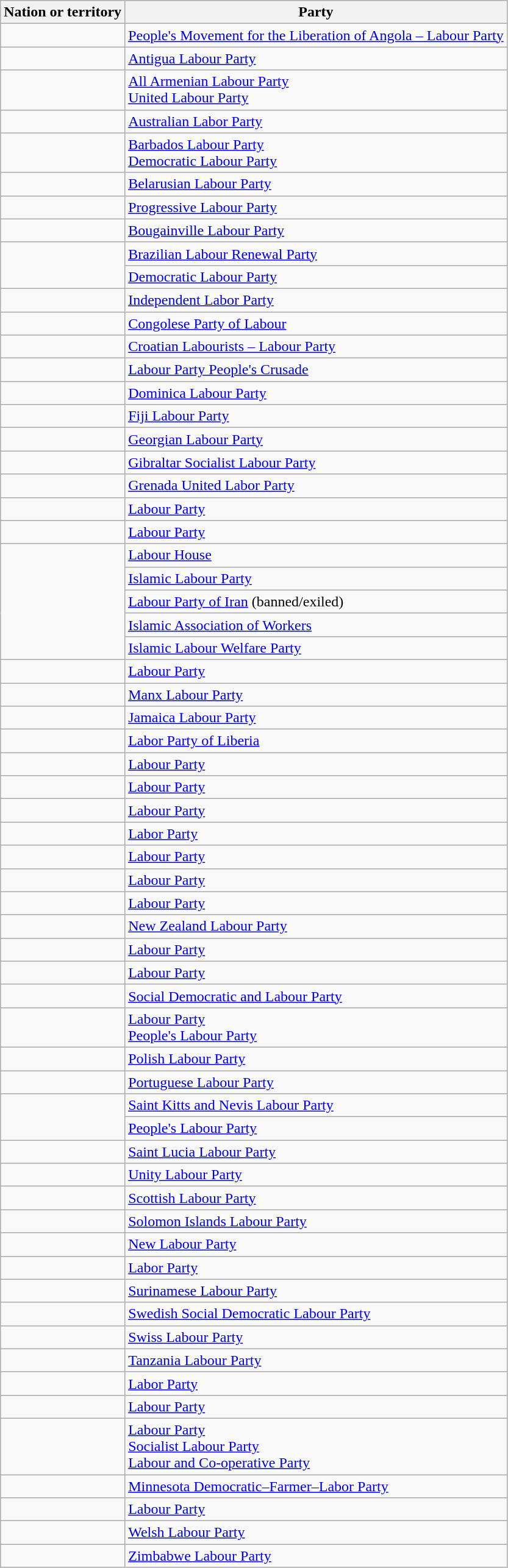<table class="wikitable sortable">
<tr>
<th>Nation or territory</th>
<th>Party</th>
</tr>
<tr>
<td></td>
<td><a href='#'>People's Movement for the Liberation of Angola – Labour Party</a></td>
</tr>
<tr>
<td></td>
<td><a href='#'>Antigua Labour Party</a></td>
</tr>
<tr>
<td></td>
<td><a href='#'>All Armenian Labour Party</a><br><a href='#'>United Labour Party</a></td>
</tr>
<tr>
<td></td>
<td><a href='#'>Australian Labor Party</a></td>
</tr>
<tr>
<td></td>
<td><a href='#'>Barbados Labour Party</a><br><a href='#'>Democratic Labour Party</a></td>
</tr>
<tr>
<td></td>
<td><a href='#'>Belarusian Labour Party</a></td>
</tr>
<tr>
<td></td>
<td><a href='#'>Progressive Labour Party</a></td>
</tr>
<tr>
<td></td>
<td><a href='#'>Bougainville Labour Party</a></td>
</tr>
<tr>
<td rowspan="2"></td>
<td><a href='#'>Brazilian Labour Renewal Party</a></td>
</tr>
<tr>
<td><a href='#'>Democratic Labour Party</a></td>
</tr>
<tr>
<td></td>
<td><a href='#'>Independent Labor Party</a></td>
</tr>
<tr>
<td></td>
<td><a href='#'>Congolese Party of Labour</a></td>
</tr>
<tr>
<td></td>
<td><a href='#'>Croatian Labourists – Labour Party</a></td>
</tr>
<tr>
<td></td>
<td><a href='#'>Labour Party People's Crusade</a></td>
</tr>
<tr>
<td></td>
<td><a href='#'>Dominica Labour Party</a></td>
</tr>
<tr>
<td></td>
<td><a href='#'>Fiji Labour Party</a></td>
</tr>
<tr>
<td></td>
<td><a href='#'>Georgian Labour Party</a></td>
</tr>
<tr>
<td></td>
<td><a href='#'>Gibraltar Socialist Labour Party</a></td>
</tr>
<tr>
<td></td>
<td><a href='#'>Grenada United Labor Party</a></td>
</tr>
<tr>
<td></td>
<td><a href='#'>Labour Party</a></td>
</tr>
<tr>
<td></td>
<td><a href='#'>Labour Party</a></td>
</tr>
<tr>
<td rowspan="5"></td>
<td><a href='#'>Labour House</a></td>
</tr>
<tr>
<td><a href='#'>Islamic Labour Party</a></td>
</tr>
<tr>
<td><a href='#'>Labour Party of Iran</a> (banned/exiled)</td>
</tr>
<tr>
<td><a href='#'>Islamic Association of Workers</a></td>
</tr>
<tr>
<td><a href='#'>Islamic Labour Welfare Party</a></td>
</tr>
<tr>
<td></td>
<td><a href='#'>Labour Party</a></td>
</tr>
<tr>
<td></td>
<td><a href='#'>Manx Labour Party</a></td>
</tr>
<tr>
<td></td>
<td><a href='#'>Jamaica Labour Party</a></td>
</tr>
<tr>
<td></td>
<td><a href='#'>Labor Party of Liberia</a></td>
</tr>
<tr>
<td></td>
<td><a href='#'>Labour Party</a></td>
</tr>
<tr>
<td></td>
<td><a href='#'>Labour Party</a></td>
</tr>
<tr>
<td></td>
<td><a href='#'>Labour Party</a></td>
</tr>
<tr>
<td></td>
<td><a href='#'>Labor Party</a></td>
</tr>
<tr>
<td></td>
<td><a href='#'>Labour Party</a></td>
</tr>
<tr>
<td></td>
<td><a href='#'>Labour Party</a></td>
</tr>
<tr>
<td></td>
<td><a href='#'>Labour Party</a></td>
</tr>
<tr>
<td></td>
<td><a href='#'>New Zealand Labour Party</a></td>
</tr>
<tr>
<td></td>
<td><a href='#'>Labour Party</a></td>
</tr>
<tr>
<td></td>
<td><a href='#'>Labour Party</a></td>
</tr>
<tr>
<td></td>
<td><a href='#'>Social Democratic and Labour Party</a></td>
</tr>
<tr>
<td></td>
<td><a href='#'>Labour Party</a><br><a href='#'>People's Labour Party</a></td>
</tr>
<tr>
<td></td>
<td><a href='#'>Polish Labour Party</a></td>
</tr>
<tr>
<td></td>
<td><a href='#'>Portuguese Labour Party</a></td>
</tr>
<tr>
<td rowspan="2"></td>
<td><a href='#'>Saint Kitts and Nevis Labour Party</a></td>
</tr>
<tr>
<td><a href='#'>People's Labour Party</a></td>
</tr>
<tr>
<td></td>
<td><a href='#'>Saint Lucia Labour Party</a></td>
</tr>
<tr>
<td></td>
<td><a href='#'>Unity Labour Party</a></td>
</tr>
<tr>
<td></td>
<td><a href='#'>Scottish Labour Party</a></td>
</tr>
<tr>
<td></td>
<td><a href='#'>Solomon Islands Labour Party</a></td>
</tr>
<tr>
<td></td>
<td><a href='#'>New Labour Party</a></td>
</tr>
<tr>
<td></td>
<td><a href='#'>Labor Party</a></td>
</tr>
<tr>
<td></td>
<td><a href='#'>Surinamese Labour Party</a></td>
</tr>
<tr>
<td></td>
<td><a href='#'>Swedish Social Democratic Labour Party</a></td>
</tr>
<tr>
<td></td>
<td><a href='#'>Swiss Labour Party</a></td>
</tr>
<tr>
<td></td>
<td><a href='#'>Tanzania Labour Party</a></td>
</tr>
<tr>
<td></td>
<td><a href='#'>Labor Party</a></td>
</tr>
<tr>
<td></td>
<td><a href='#'>Labour Party</a></td>
</tr>
<tr>
<td></td>
<td><a href='#'>Labour Party</a><br><a href='#'>Socialist Labour Party</a><br><a href='#'>Labour and Co-operative Party</a></td>
</tr>
<tr>
<td></td>
<td><a href='#'>Minnesota Democratic–Farmer–Labor Party</a></td>
</tr>
<tr>
<td></td>
<td><a href='#'>Labour Party</a></td>
</tr>
<tr>
<td></td>
<td><a href='#'>Welsh Labour Party</a></td>
</tr>
<tr>
<td></td>
<td><a href='#'>Zimbabwe Labour Party</a></td>
</tr>
</table>
